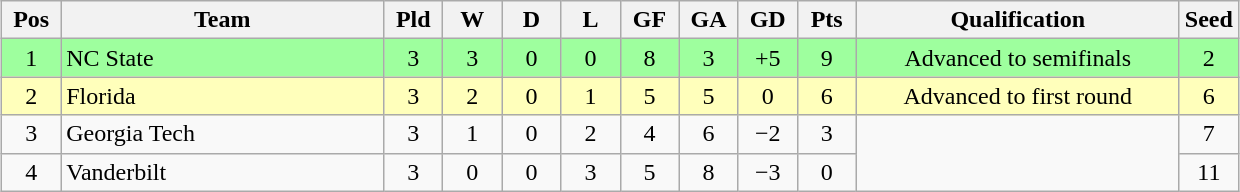<table class="wikitable" style="text-align:center; margin: 1em auto">
<tr>
<th style="width:2em">Pos</th>
<th style="width:13em">Team</th>
<th style="width:2em">Pld</th>
<th style="width:2em">W</th>
<th style="width:2em">D</th>
<th style="width:2em">L</th>
<th style="width:2em">GF</th>
<th style="width:2em">GA</th>
<th style="width:2em">GD</th>
<th style="width:2em">Pts</th>
<th style="width:13em">Qualification</th>
<th>Seed</th>
</tr>
<tr bgcolor="#9eff9e">
<td>1</td>
<td style="text-align:left">NC State</td>
<td>3</td>
<td>3</td>
<td>0</td>
<td>0</td>
<td>8</td>
<td>3</td>
<td>+5</td>
<td>9</td>
<td>Advanced to semifinals</td>
<td>2</td>
</tr>
<tr bgcolor="#ffffbb">
<td>2</td>
<td style="text-align:left">Florida</td>
<td>3</td>
<td>2</td>
<td>0</td>
<td>1</td>
<td>5</td>
<td>5</td>
<td>0</td>
<td>6</td>
<td>Advanced to first round</td>
<td>6</td>
</tr>
<tr>
<td>3</td>
<td style="text-align:left">Georgia Tech</td>
<td>3</td>
<td>1</td>
<td>0</td>
<td>2</td>
<td>4</td>
<td>6</td>
<td>−2</td>
<td>3</td>
<td rowspan="2"></td>
<td>7</td>
</tr>
<tr>
<td>4</td>
<td style="text-align:left">Vanderbilt</td>
<td>3</td>
<td>0</td>
<td>0</td>
<td>3</td>
<td>5</td>
<td>8</td>
<td>−3</td>
<td>0</td>
<td>11</td>
</tr>
</table>
